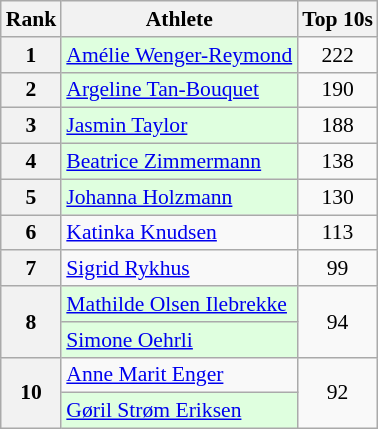<table class="wikitable" style="font-size: 90%;">
<tr>
<th>Rank</th>
<th>Athlete</th>
<th>Top 10s</th>
</tr>
<tr>
<th>1</th>
<td style="background:#dfffdf;"> <a href='#'>Amélie Wenger-Reymond</a></td>
<td align="center">222</td>
</tr>
<tr>
<th>2</th>
<td style="background:#dfffdf;"> <a href='#'>Argeline Tan-Bouquet</a></td>
<td align="center">190</td>
</tr>
<tr>
<th>3</th>
<td style="background:#dfffdf;"> <a href='#'>Jasmin Taylor</a></td>
<td align="center">188</td>
</tr>
<tr>
<th>4</th>
<td style="background:#dfffdf;"> <a href='#'>Beatrice Zimmermann</a></td>
<td align="center">138</td>
</tr>
<tr>
<th>5</th>
<td style="background:#dfffdf;"> <a href='#'>Johanna Holzmann</a></td>
<td align="center">130</td>
</tr>
<tr>
<th>6</th>
<td> <a href='#'>Katinka Knudsen</a></td>
<td align="center">113</td>
</tr>
<tr>
<th>7</th>
<td> <a href='#'>Sigrid Rykhus</a></td>
<td align="center">99</td>
</tr>
<tr>
<th rowspan="2">8</th>
<td style="background:#dfffdf;"> <a href='#'>Mathilde Olsen Ilebrekke</a></td>
<td align="center" rowspan="2">94</td>
</tr>
<tr>
<td style="background:#dfffdf;"> <a href='#'>Simone Oehrli</a></td>
</tr>
<tr>
<th rowspan="2">10</th>
<td> <a href='#'>Anne Marit Enger</a></td>
<td rowspan="2" align="center">92</td>
</tr>
<tr>
<td style="background:#dfffdf;"> <a href='#'>Gøril Strøm Eriksen</a></td>
</tr>
</table>
